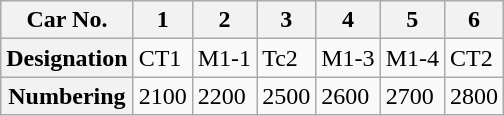<table class="wikitable">
<tr>
<th>Car No.</th>
<th>1</th>
<th>2</th>
<th>3</th>
<th>4</th>
<th>5</th>
<th>6</th>
</tr>
<tr>
<th>Designation</th>
<td>CT1</td>
<td>M1-1</td>
<td>Tc2</td>
<td>M1-3</td>
<td>M1-4</td>
<td>CT2</td>
</tr>
<tr>
<th>Numbering</th>
<td>2100</td>
<td>2200</td>
<td>2500</td>
<td>2600</td>
<td>2700</td>
<td>2800</td>
</tr>
</table>
